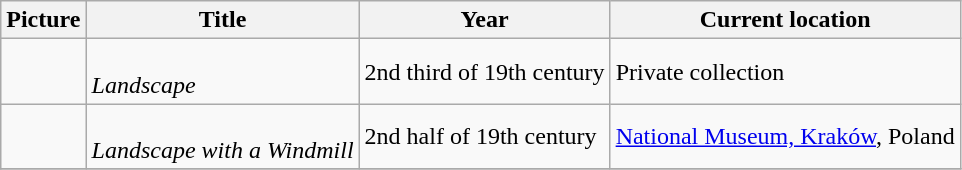<table class="wikitable sortable">
<tr>
<th class=unsortable>Picture</th>
<th>Title</th>
<th>Year</th>
<th>Current location</th>
</tr>
<tr>
<td></td>
<td><br><em>Landscape</em></td>
<td>2nd third of 19th century</td>
<td>Private collection</td>
</tr>
<tr>
<td></td>
<td><br><em>Landscape with a Windmill</em></td>
<td>2nd half of 19th century</td>
<td><a href='#'>National Museum, Kraków</a>, Poland</td>
</tr>
<tr>
</tr>
</table>
